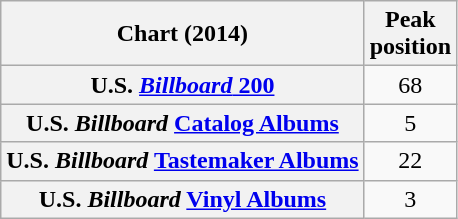<table class="wikitable sortable plainrowheaders">
<tr>
<th scope="col">Chart (2014)</th>
<th scope="col">Peak<br>position</th>
</tr>
<tr>
<th scope="row">U.S. <a href='#'><em>Billboard</em> 200</a></th>
<td style="text-align:center;">68</td>
</tr>
<tr>
<th scope="row">U.S. <em>Billboard</em> <a href='#'>Catalog Albums</a></th>
<td style="text-align:center;">5</td>
</tr>
<tr>
<th scope="row">U.S. <em>Billboard</em> <a href='#'>Tastemaker Albums</a></th>
<td style="text-align:center;">22</td>
</tr>
<tr>
<th scope="row">U.S. <em>Billboard</em> <a href='#'>Vinyl Albums</a></th>
<td style="text-align:center;">3</td>
</tr>
</table>
